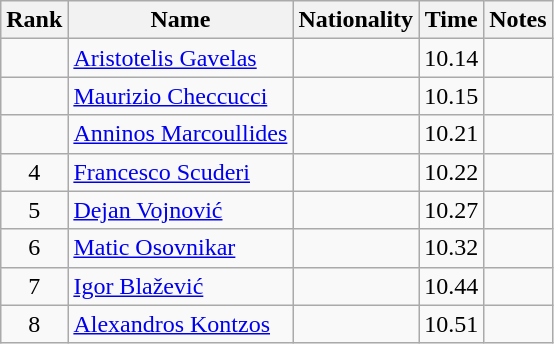<table class="wikitable sortable" style="text-align:center">
<tr>
<th>Rank</th>
<th>Name</th>
<th>Nationality</th>
<th>Time</th>
<th>Notes</th>
</tr>
<tr>
<td></td>
<td align=left><a href='#'>Aristotelis Gavelas</a></td>
<td align=left></td>
<td>10.14</td>
<td></td>
</tr>
<tr>
<td></td>
<td align=left><a href='#'>Maurizio Checcucci</a></td>
<td align=left></td>
<td>10.15</td>
<td></td>
</tr>
<tr>
<td></td>
<td align=left><a href='#'>Anninos Marcoullides</a></td>
<td align=left></td>
<td>10.21</td>
<td></td>
</tr>
<tr>
<td>4</td>
<td align=left><a href='#'>Francesco Scuderi</a></td>
<td align=left></td>
<td>10.22</td>
<td></td>
</tr>
<tr>
<td>5</td>
<td align=left><a href='#'>Dejan Vojnović</a></td>
<td align=left></td>
<td>10.27</td>
<td></td>
</tr>
<tr>
<td>6</td>
<td align=left><a href='#'>Matic Osovnikar</a></td>
<td align=left></td>
<td>10.32</td>
<td></td>
</tr>
<tr>
<td>7</td>
<td align=left><a href='#'>Igor Blažević</a></td>
<td align=left></td>
<td>10.44</td>
<td></td>
</tr>
<tr>
<td>8</td>
<td align=left><a href='#'>Alexandros Kontzos</a></td>
<td align=left></td>
<td>10.51</td>
<td></td>
</tr>
</table>
